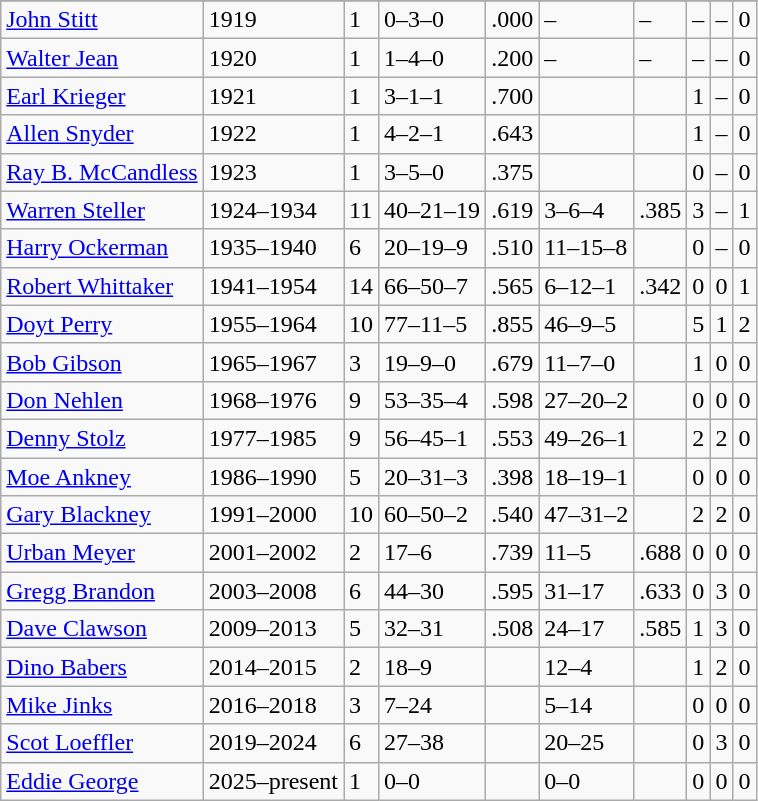<table class="wikitable">
<tr>
</tr>
<tr>
<td><a href='#'>John Stitt</a></td>
<td>1919</td>
<td>1</td>
<td>0–3–0</td>
<td>.000</td>
<td>–</td>
<td>–</td>
<td>–</td>
<td>–</td>
<td>0</td>
</tr>
<tr>
<td><a href='#'>Walter Jean</a></td>
<td>1920</td>
<td>1</td>
<td>1–4–0</td>
<td>.200</td>
<td>–</td>
<td>–</td>
<td>–</td>
<td>–</td>
<td>0</td>
</tr>
<tr>
<td><a href='#'>Earl Krieger</a></td>
<td>1921</td>
<td>1</td>
<td>3–1–1</td>
<td>.700</td>
<td></td>
<td></td>
<td>1</td>
<td>–</td>
<td>0</td>
</tr>
<tr>
<td><a href='#'>Allen Snyder</a></td>
<td>1922</td>
<td>1</td>
<td>4–2–1</td>
<td>.643</td>
<td></td>
<td></td>
<td>1</td>
<td>–</td>
<td>0</td>
</tr>
<tr>
<td><a href='#'>Ray B. McCandless</a></td>
<td>1923</td>
<td>1</td>
<td>3–5–0</td>
<td>.375</td>
<td></td>
<td></td>
<td>0</td>
<td>–</td>
<td>0</td>
</tr>
<tr>
<td><a href='#'>Warren Steller</a></td>
<td>1924–1934</td>
<td>11</td>
<td>40–21–19</td>
<td>.619</td>
<td>3–6–4</td>
<td>.385</td>
<td>3</td>
<td>–</td>
<td>1</td>
</tr>
<tr>
<td><a href='#'>Harry Ockerman</a></td>
<td>1935–1940</td>
<td>6</td>
<td>20–19–9</td>
<td>.510</td>
<td>11–15–8</td>
<td></td>
<td>0</td>
<td>–</td>
<td>0</td>
</tr>
<tr>
<td><a href='#'>Robert Whittaker</a></td>
<td>1941–1954</td>
<td>14</td>
<td>66–50–7</td>
<td>.565</td>
<td>6–12–1</td>
<td>.342</td>
<td>0</td>
<td>0</td>
<td>1</td>
</tr>
<tr>
<td><a href='#'>Doyt Perry</a></td>
<td>1955–1964</td>
<td>10</td>
<td>77–11–5</td>
<td>.855</td>
<td>46–9–5</td>
<td></td>
<td>5</td>
<td>1</td>
<td>2</td>
</tr>
<tr>
<td><a href='#'>Bob Gibson</a></td>
<td>1965–1967</td>
<td>3</td>
<td>19–9–0</td>
<td>.679</td>
<td>11–7–0</td>
<td></td>
<td>1</td>
<td>0</td>
<td>0</td>
</tr>
<tr>
<td><a href='#'>Don Nehlen</a></td>
<td>1968–1976</td>
<td>9</td>
<td>53–35–4</td>
<td>.598</td>
<td>27–20–2</td>
<td></td>
<td>0</td>
<td>0</td>
<td>0</td>
</tr>
<tr>
<td><a href='#'>Denny Stolz</a></td>
<td>1977–1985</td>
<td>9</td>
<td>56–45–1</td>
<td>.553</td>
<td>49–26–1</td>
<td></td>
<td>2</td>
<td>2</td>
<td>0</td>
</tr>
<tr>
<td><a href='#'>Moe Ankney</a></td>
<td>1986–1990</td>
<td>5</td>
<td>20–31–3</td>
<td>.398</td>
<td>18–19–1</td>
<td></td>
<td>0</td>
<td>0</td>
<td>0</td>
</tr>
<tr>
<td><a href='#'>Gary Blackney</a></td>
<td>1991–2000</td>
<td>10</td>
<td>60–50–2</td>
<td>.540</td>
<td>47–31–2</td>
<td></td>
<td>2</td>
<td>2</td>
<td>0</td>
</tr>
<tr>
<td><a href='#'>Urban Meyer</a></td>
<td>2001–2002</td>
<td>2</td>
<td>17–6</td>
<td>.739</td>
<td>11–5</td>
<td>.688</td>
<td>0</td>
<td>0</td>
<td>0</td>
</tr>
<tr>
<td><a href='#'>Gregg Brandon</a></td>
<td>2003–2008</td>
<td>6</td>
<td>44–30</td>
<td>.595</td>
<td>31–17</td>
<td>.633</td>
<td>0</td>
<td>3</td>
<td>0</td>
</tr>
<tr>
<td><a href='#'>Dave Clawson</a></td>
<td>2009–2013</td>
<td>5</td>
<td>32–31</td>
<td>.508</td>
<td>24–17</td>
<td>.585</td>
<td>1</td>
<td>3</td>
<td>0</td>
</tr>
<tr>
<td><a href='#'>Dino Babers</a></td>
<td>2014–2015</td>
<td>2</td>
<td>18–9</td>
<td></td>
<td>12–4</td>
<td></td>
<td>1</td>
<td>2</td>
<td>0</td>
</tr>
<tr>
<td><a href='#'>Mike Jinks</a></td>
<td>2016–2018</td>
<td>3</td>
<td>7–24</td>
<td></td>
<td>5–14</td>
<td></td>
<td>0</td>
<td>0</td>
<td>0</td>
</tr>
<tr>
<td><a href='#'>Scot Loeffler</a></td>
<td>2019–2024</td>
<td>6</td>
<td>27–38</td>
<td></td>
<td>20–25</td>
<td></td>
<td>0</td>
<td>3</td>
<td>0</td>
</tr>
<tr>
<td><a href='#'>Eddie George</a></td>
<td>2025–present</td>
<td>1</td>
<td>0–0</td>
<td></td>
<td>0–0</td>
<td></td>
<td>0</td>
<td>0</td>
<td>0</td>
</tr>
</table>
